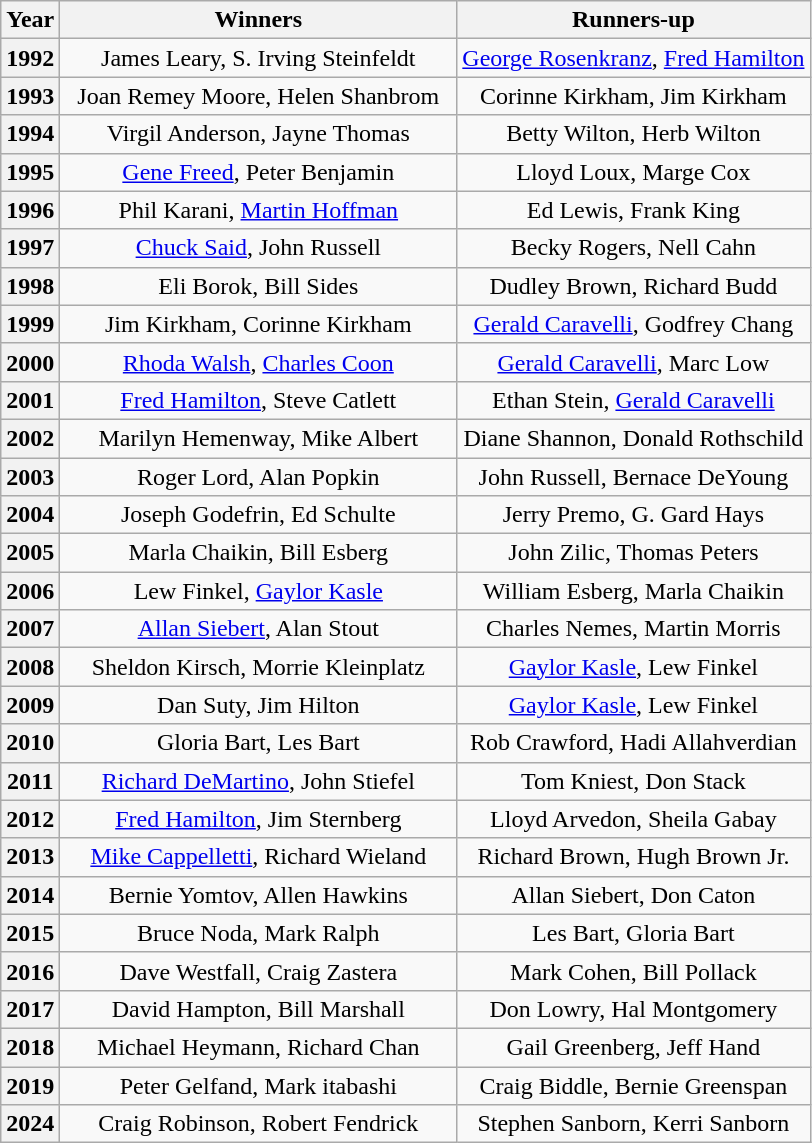<table class="wikitable" style="text-align:center">
<tr>
<th>Year</th>
<th>Winners</th>
<th>Runners-up</th>
</tr>
<tr>
<th>1992</th>
<td>James Leary, S. Irving Steinfeldt</td>
<td><a href='#'>George Rosenkranz</a>, <a href='#'>Fred Hamilton</a></td>
</tr>
<tr>
<th>1993</th>
<td>  Joan Remey Moore, Helen Shanbrom  </td>
<td>Corinne Kirkham, Jim Kirkham</td>
</tr>
<tr>
<th>1994</th>
<td>Virgil Anderson, Jayne Thomas</td>
<td>Betty Wilton, Herb Wilton</td>
</tr>
<tr>
<th>1995</th>
<td><a href='#'>Gene Freed</a>, Peter Benjamin</td>
<td>Lloyd Loux, Marge Cox</td>
</tr>
<tr>
<th>1996</th>
<td>Phil Karani, <a href='#'>Martin Hoffman</a></td>
<td>Ed Lewis, Frank King</td>
</tr>
<tr>
<th>1997</th>
<td><a href='#'>Chuck Said</a>, John Russell</td>
<td>Becky Rogers, Nell Cahn</td>
</tr>
<tr>
<th>1998</th>
<td>Eli Borok, Bill Sides</td>
<td>Dudley Brown, Richard Budd</td>
</tr>
<tr>
<th>1999</th>
<td>Jim Kirkham, Corinne Kirkham</td>
<td><a href='#'>Gerald Caravelli</a>, Godfrey Chang</td>
</tr>
<tr>
<th>2000</th>
<td><a href='#'>Rhoda Walsh</a>, <a href='#'>Charles Coon</a></td>
<td><a href='#'>Gerald Caravelli</a>, Marc Low</td>
</tr>
<tr>
<th>2001</th>
<td><a href='#'>Fred Hamilton</a>, Steve Catlett</td>
<td>Ethan Stein, <a href='#'>Gerald Caravelli</a></td>
</tr>
<tr>
<th>2002</th>
<td>Marilyn Hemenway, Mike Albert</td>
<td>Diane Shannon, Donald Rothschild</td>
</tr>
<tr>
<th>2003</th>
<td>Roger Lord, Alan Popkin</td>
<td>John Russell, Bernace DeYoung</td>
</tr>
<tr>
<th>2004</th>
<td>Joseph Godefrin, Ed Schulte</td>
<td>Jerry Premo, G. Gard Hays</td>
</tr>
<tr>
<th>2005</th>
<td>Marla Chaikin, Bill Esberg</td>
<td>John Zilic, Thomas Peters</td>
</tr>
<tr>
<th>2006</th>
<td>Lew Finkel, <a href='#'>Gaylor Kasle</a></td>
<td>William Esberg, Marla Chaikin</td>
</tr>
<tr>
<th>2007</th>
<td><a href='#'>Allan Siebert</a>, Alan Stout</td>
<td>Charles Nemes, Martin Morris</td>
</tr>
<tr>
<th>2008</th>
<td>Sheldon Kirsch, Morrie Kleinplatz</td>
<td><a href='#'>Gaylor Kasle</a>, Lew Finkel</td>
</tr>
<tr>
<th>2009</th>
<td>Dan Suty, Jim Hilton</td>
<td><a href='#'>Gaylor Kasle</a>, Lew Finkel</td>
</tr>
<tr>
<th>2010</th>
<td>Gloria Bart, Les Bart</td>
<td>Rob Crawford, Hadi Allahverdian</td>
</tr>
<tr>
<th>2011</th>
<td><a href='#'>Richard DeMartino</a>, John Stiefel</td>
<td>Tom Kniest, Don Stack</td>
</tr>
<tr>
<th>2012</th>
<td><a href='#'>Fred Hamilton</a>, Jim Sternberg</td>
<td>Lloyd Arvedon, Sheila Gabay</td>
</tr>
<tr>
<th>2013</th>
<td><a href='#'>Mike Cappelletti</a>, Richard Wieland</td>
<td>Richard Brown, Hugh Brown Jr.</td>
</tr>
<tr>
<th>2014</th>
<td>Bernie Yomtov, Allen Hawkins</td>
<td>Allan Siebert, Don Caton</td>
</tr>
<tr>
<th>2015</th>
<td>Bruce Noda, Mark Ralph</td>
<td>Les Bart, Gloria Bart</td>
</tr>
<tr>
<th>2016</th>
<td>Dave Westfall, Craig Zastera</td>
<td>Mark Cohen, Bill Pollack</td>
</tr>
<tr>
<th>2017</th>
<td>David Hampton, Bill Marshall</td>
<td>Don Lowry, Hal Montgomery</td>
</tr>
<tr>
<th>2018</th>
<td>Michael Heymann, Richard Chan</td>
<td>Gail Greenberg, Jeff Hand</td>
</tr>
<tr>
<th>2019</th>
<td>Peter Gelfand, Mark itabashi</td>
<td>Craig Biddle, Bernie Greenspan</td>
</tr>
<tr>
<th>2024</th>
<td>Craig Robinson, Robert Fendrick</td>
<td>Stephen Sanborn, Kerri Sanborn</td>
</tr>
</table>
